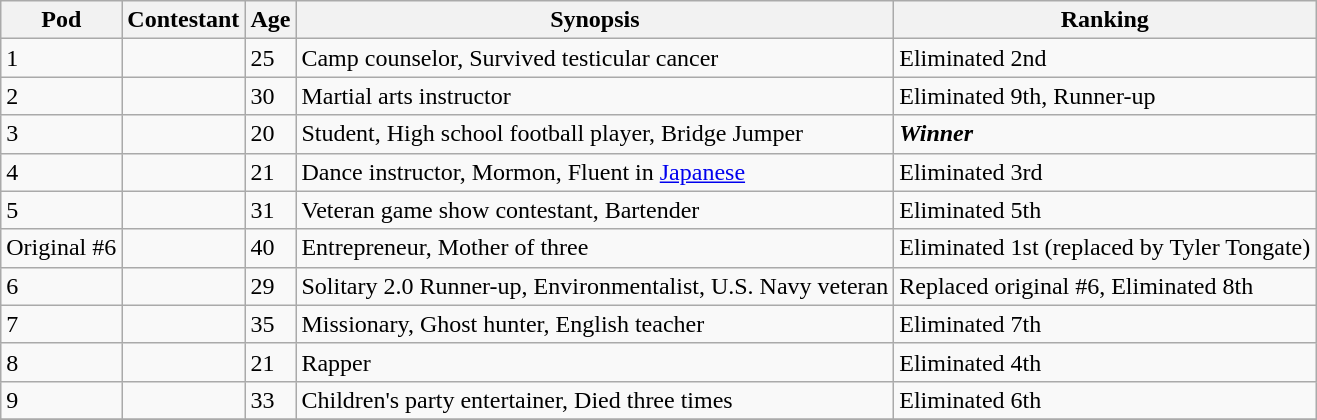<table class="wikitable sortable">
<tr>
<th>Pod</th>
<th>Contestant</th>
<th>Age</th>
<th>Synopsis</th>
<th>Ranking</th>
</tr>
<tr>
<td>1</td>
<td></td>
<td>25</td>
<td>Camp counselor, Survived testicular cancer</td>
<td>Eliminated 2nd</td>
</tr>
<tr>
<td>2</td>
<td></td>
<td>30</td>
<td>Martial arts instructor</td>
<td>Eliminated 9th, Runner-up</td>
</tr>
<tr>
<td>3</td>
<td></td>
<td>20</td>
<td>Student, High school football player, Bridge Jumper</td>
<td><strong><em>Winner</em></strong></td>
</tr>
<tr>
<td>4</td>
<td></td>
<td>21</td>
<td>Dance instructor, Mormon, Fluent in <a href='#'>Japanese</a></td>
<td>Eliminated 3rd</td>
</tr>
<tr>
<td>5</td>
<td></td>
<td>31</td>
<td>Veteran game show contestant, Bartender</td>
<td>Eliminated 5th</td>
</tr>
<tr>
<td>Original #6</td>
<td></td>
<td>40</td>
<td>Entrepreneur, Mother of three</td>
<td>Eliminated 1st (replaced by Tyler Tongate)</td>
</tr>
<tr>
<td>6</td>
<td></td>
<td>29</td>
<td>Solitary 2.0 Runner-up, Environmentalist, U.S. Navy veteran</td>
<td>Replaced original #6, Eliminated 8th</td>
</tr>
<tr>
<td>7</td>
<td></td>
<td>35</td>
<td>Missionary, Ghost hunter, English teacher</td>
<td>Eliminated 7th</td>
</tr>
<tr>
<td>8</td>
<td></td>
<td>21</td>
<td>Rapper</td>
<td>Eliminated 4th</td>
</tr>
<tr>
<td>9</td>
<td></td>
<td>33</td>
<td>Children's party entertainer, Died three times</td>
<td>Eliminated 6th</td>
</tr>
<tr>
</tr>
</table>
